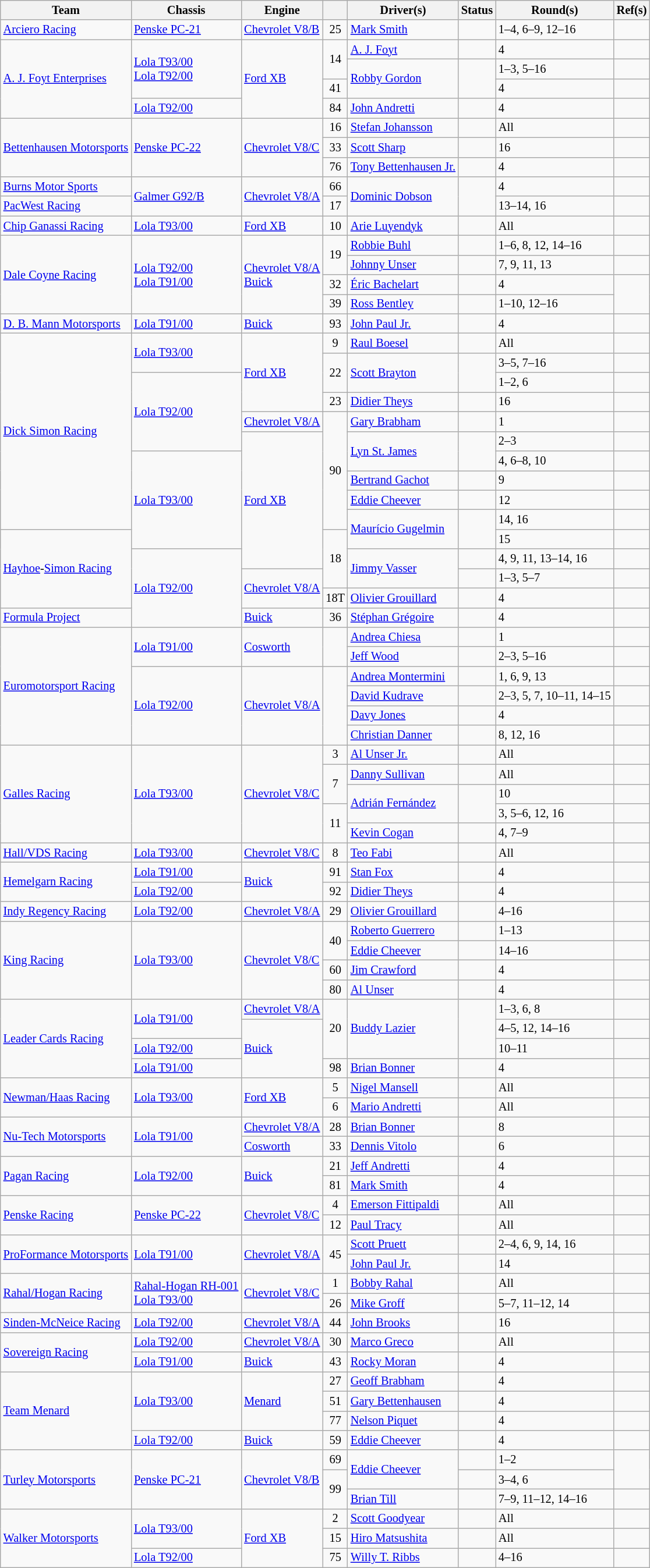<table class="wikitable" style="font-size: 85%;">
<tr>
<th>Team</th>
<th>Chassis</th>
<th>Engine</th>
<th></th>
<th>Driver(s)</th>
<th>Status</th>
<th>Round(s)</th>
<th>Ref(s)</th>
</tr>
<tr>
<td rowspan="1"><a href='#'>Arciero Racing</a></td>
<td rowspan="1"><a href='#'>Penske PC-21</a></td>
<td rowspan="1"><a href='#'>Chevrolet V8/B</a></td>
<td align="center">25</td>
<td> <a href='#'>Mark Smith</a></td>
<td align="center"><strong></strong></td>
<td>1–4, 6–9, 12–16</td>
<td></td>
</tr>
<tr>
<td rowspan=4><a href='#'>A. J. Foyt Enterprises</a></td>
<td rowspan="3"><a href='#'>Lola T93/00</a><br><a href='#'>Lola T92/00</a></td>
<td rowspan=4><a href='#'>Ford XB</a></td>
<td rowspan=2 align="center">14</td>
<td> <a href='#'>A. J. Foyt</a></td>
<td></td>
<td>4</td>
<td></td>
</tr>
<tr>
<td rowspan=2> <a href='#'>Robby Gordon</a></td>
<td rowspan="2"></td>
<td>1–3, 5–16</td>
<td></td>
</tr>
<tr>
<td align="center">41</td>
<td>4</td>
<td></td>
</tr>
<tr>
<td><a href='#'>Lola T92/00</a></td>
<td align="center">84</td>
<td> <a href='#'>John Andretti</a></td>
<td></td>
<td>4</td>
<td></td>
</tr>
<tr>
<td rowspan="3"><a href='#'>Bettenhausen Motorsports</a></td>
<td rowspan="3"><a href='#'>Penske PC-22</a></td>
<td rowspan="3"><a href='#'>Chevrolet V8/C</a></td>
<td align="center">16</td>
<td> <a href='#'>Stefan Johansson</a></td>
<td></td>
<td>All</td>
<td></td>
</tr>
<tr>
<td align="center">33</td>
<td> <a href='#'>Scott Sharp</a></td>
<td align="center"><strong></strong></td>
<td>16</td>
<td></td>
</tr>
<tr>
<td align="center">76</td>
<td> <a href='#'>Tony Bettenhausen Jr.</a></td>
<td></td>
<td>4</td>
<td></td>
</tr>
<tr>
<td rowspan="1"><a href='#'>Burns Motor Sports</a></td>
<td rowspan="2"><a href='#'>Galmer G92/B</a></td>
<td rowspan="2"><a href='#'>Chevrolet V8/A</a></td>
<td align="center">66</td>
<td rowspan="2"> <a href='#'>Dominic Dobson</a></td>
<td rowspan="2"></td>
<td>4</td>
<td></td>
</tr>
<tr>
<td rowspan="1"><a href='#'>PacWest Racing</a></td>
<td align="center">17</td>
<td>13–14, 16</td>
<td></td>
</tr>
<tr>
<td rowspan=1><a href='#'>Chip Ganassi Racing</a></td>
<td rowspan=1><a href='#'>Lola T93/00</a></td>
<td rowspan=1><a href='#'>Ford XB</a></td>
<td align="center">10</td>
<td> <a href='#'>Arie Luyendyk</a></td>
<td></td>
<td>All</td>
<td></td>
</tr>
<tr>
<td rowspan="4"><a href='#'>Dale Coyne Racing</a></td>
<td rowspan="4"><a href='#'>Lola T92/00</a><br><a href='#'>Lola T91/00</a></td>
<td rowspan="4"><a href='#'>Chevrolet V8/A</a><br><a href='#'>Buick</a></td>
<td rowspan="2" align="center">19</td>
<td> <a href='#'>Robbie Buhl</a></td>
<td align="center"><strong></strong></td>
<td>1–6, 8, 12, 14–16</td>
<td></td>
</tr>
<tr>
<td> <a href='#'>Johnny Unser</a></td>
<td align="center"><strong></strong></td>
<td>7, 9, 11, 13</td>
<td></td>
</tr>
<tr>
<td align="center">32</td>
<td> <a href='#'>Éric Bachelart</a></td>
<td></td>
<td>4</td>
<td rowspan="2"></td>
</tr>
<tr>
<td align="center">39</td>
<td> <a href='#'>Ross Bentley</a></td>
<td></td>
<td>1–10, 12–16</td>
</tr>
<tr>
<td rowspan="1"><a href='#'>D. B. Mann Motorsports</a></td>
<td rowspan="1"><a href='#'>Lola T91/00</a></td>
<td rowspan="1"><a href='#'>Buick</a></td>
<td align="center">93</td>
<td> <a href='#'>John Paul Jr.</a></td>
<td></td>
<td>4</td>
<td></td>
</tr>
<tr>
<td rowspan="10"><a href='#'>Dick Simon Racing</a></td>
<td rowspan="2"><a href='#'>Lola T93/00</a></td>
<td rowspan="4"><a href='#'>Ford XB</a></td>
<td align="center">9</td>
<td> <a href='#'>Raul Boesel</a></td>
<td></td>
<td>All</td>
<td></td>
</tr>
<tr>
<td rowspan="2" align="center">22</td>
<td rowspan="2"> <a href='#'>Scott Brayton</a></td>
<td rowspan="2"></td>
<td>3–5, 7–16</td>
<td></td>
</tr>
<tr>
<td rowspan="4"><a href='#'>Lola T92/00</a></td>
<td>1–2, 6</td>
<td></td>
</tr>
<tr>
<td align="center">23</td>
<td> <a href='#'>Didier Theys</a></td>
<td></td>
<td>16</td>
<td></td>
</tr>
<tr>
<td><a href='#'>Chevrolet V8/A</a></td>
<td rowspan="6" align="center">90</td>
<td> <a href='#'>Gary Brabham</a></td>
<td align="center"><strong></strong></td>
<td>1</td>
<td></td>
</tr>
<tr>
<td rowspan="7"><a href='#'>Ford XB</a></td>
<td rowspan="2"> <a href='#'>Lyn St. James</a></td>
<td rowspan="2" align="center"><strong></strong></td>
<td>2–3</td>
<td></td>
</tr>
<tr>
<td rowspan="5"><a href='#'>Lola T93/00</a></td>
<td>4, 6–8, 10</td>
<td></td>
</tr>
<tr>
<td> <a href='#'>Bertrand Gachot</a></td>
<td align="center"><strong></strong></td>
<td>9</td>
<td></td>
</tr>
<tr>
<td> <a href='#'>Eddie Cheever</a></td>
<td></td>
<td>12</td>
<td></td>
</tr>
<tr>
<td rowspan="2"> <a href='#'>Maurício Gugelmin</a></td>
<td rowspan="2" align="center"><strong></strong></td>
<td>14, 16</td>
<td></td>
</tr>
<tr>
<td rowspan="4"><a href='#'>Hayhoe</a>-<a href='#'>Simon Racing</a></td>
<td rowspan="3" align="center">18</td>
<td>15</td>
<td></td>
</tr>
<tr>
<td rowspan="4"><a href='#'>Lola T92/00</a></td>
<td rowspan="2"> <a href='#'>Jimmy Vasser</a></td>
<td></td>
<td>4, 9, 11, 13–14, 16</td>
<td></td>
</tr>
<tr>
<td rowspan="2"><a href='#'>Chevrolet V8/A</a></td>
<td></td>
<td>1–3, 5–7</td>
<td></td>
</tr>
<tr>
<td align="center">18T</td>
<td> <a href='#'>Olivier Grouillard</a></td>
<td align="center"><strong></strong></td>
<td>4</td>
<td></td>
</tr>
<tr>
<td><a href='#'>Formula Project</a></td>
<td><a href='#'>Buick</a></td>
<td align="center">36</td>
<td> <a href='#'>Stéphan Grégoire</a></td>
<td align="center"><strong></strong></td>
<td>4</td>
<td></td>
</tr>
<tr>
<td rowspan="6"><a href='#'>Euromotorsport Racing</a></td>
<td rowspan="2"><a href='#'>Lola T91/00</a></td>
<td rowspan="2"><a href='#'>Cosworth</a></td>
<td rowspan="2" align="center"></td>
<td> <a href='#'>Andrea Chiesa</a></td>
<td align="center"><strong></strong></td>
<td>1</td>
<td></td>
</tr>
<tr>
<td> <a href='#'>Jeff Wood</a></td>
<td></td>
<td>2–3, 5–16</td>
<td></td>
</tr>
<tr>
<td rowspan="4"><a href='#'>Lola T92/00</a></td>
<td rowspan="4"><a href='#'>Chevrolet V8/A</a></td>
<td rowspan="4" align="center"></td>
<td> <a href='#'>Andrea Montermini</a></td>
<td align="center"><strong></strong></td>
<td>1, 6, 9, 13</td>
<td></td>
</tr>
<tr>
<td> <a href='#'>David Kudrave</a><br></td>
<td align="center"><strong></strong></td>
<td>2–3, 5, 7, 10–11, 14–15</td>
<td></td>
</tr>
<tr>
<td> <a href='#'>Davy Jones</a></td>
<td></td>
<td>4</td>
<td></td>
</tr>
<tr>
<td> <a href='#'>Christian Danner</a></td>
<td></td>
<td>8, 12, 16</td>
<td></td>
</tr>
<tr>
<td rowspan="5"><a href='#'>Galles Racing</a></td>
<td rowspan="5"><a href='#'>Lola T93/00</a></td>
<td rowspan="5"><a href='#'>Chevrolet V8/C</a></td>
<td align="center">3</td>
<td> <a href='#'>Al Unser Jr.</a></td>
<td></td>
<td>All</td>
<td></td>
</tr>
<tr>
<td rowspan="2" align="center">7</td>
<td> <a href='#'>Danny Sullivan</a></td>
<td></td>
<td>All</td>
<td></td>
</tr>
<tr>
<td rowspan="2"> <a href='#'>Adrián Fernández</a></td>
<td rowspan="2" align="center"><strong></strong></td>
<td>10</td>
<td></td>
</tr>
<tr>
<td rowspan="2" align="center">11</td>
<td>3, 5–6, 12, 16</td>
<td></td>
</tr>
<tr>
<td> <a href='#'>Kevin Cogan</a></td>
<td></td>
<td>4, 7–9</td>
<td></td>
</tr>
<tr>
<td rowspan="1"><a href='#'>Hall/VDS Racing</a></td>
<td rowspan="1"><a href='#'>Lola T93/00</a></td>
<td rowspan="1"><a href='#'>Chevrolet V8/C</a></td>
<td align="center">8</td>
<td> <a href='#'>Teo Fabi</a></td>
<td></td>
<td>All</td>
<td></td>
</tr>
<tr>
<td rowspan="2"><a href='#'>Hemelgarn Racing</a></td>
<td rowspan="1"><a href='#'>Lola T91/00</a></td>
<td rowspan="2"><a href='#'>Buick</a></td>
<td align="center">91</td>
<td> <a href='#'>Stan Fox</a></td>
<td></td>
<td>4</td>
<td></td>
</tr>
<tr>
<td rowspan="1"><a href='#'>Lola T92/00</a></td>
<td align="center">92</td>
<td> <a href='#'>Didier Theys</a></td>
<td></td>
<td>4</td>
<td></td>
</tr>
<tr>
<td rowspan="1"><a href='#'>Indy Regency Racing</a></td>
<td rowspan="1"><a href='#'>Lola T92/00</a></td>
<td rowspan="1"><a href='#'>Chevrolet V8/A</a></td>
<td align="center">29</td>
<td> <a href='#'>Olivier Grouillard</a></td>
<td align="center"><strong></strong></td>
<td>4–16</td>
<td></td>
</tr>
<tr>
<td rowspan="4"><a href='#'>King Racing</a></td>
<td rowspan="4"><a href='#'>Lola T93/00</a></td>
<td rowspan="4"><a href='#'>Chevrolet V8/C</a></td>
<td rowspan="2" align="center">40</td>
<td> <a href='#'>Roberto Guerrero</a></td>
<td></td>
<td>1–13</td>
<td></td>
</tr>
<tr>
<td> <a href='#'>Eddie Cheever</a></td>
<td></td>
<td>14–16</td>
<td></td>
</tr>
<tr>
<td align="center">60</td>
<td> <a href='#'>Jim Crawford</a></td>
<td></td>
<td>4</td>
<td></td>
</tr>
<tr>
<td align="center">80</td>
<td> <a href='#'>Al Unser</a></td>
<td></td>
<td>4</td>
<td></td>
</tr>
<tr>
<td rowspan="4"><a href='#'>Leader Cards Racing</a></td>
<td rowspan="2"><a href='#'>Lola T91/00</a></td>
<td><a href='#'>Chevrolet V8/A</a></td>
<td rowspan="3" align="center">20</td>
<td rowspan="3"> <a href='#'>Buddy Lazier</a></td>
<td rowspan="3"></td>
<td>1–3, 6, 8</td>
<td></td>
</tr>
<tr>
<td rowspan="3"><a href='#'>Buick</a></td>
<td>4–5, 12, 14–16</td>
<td></td>
</tr>
<tr>
<td><a href='#'>Lola T92/00</a></td>
<td>10–11</td>
<td></td>
</tr>
<tr>
<td><a href='#'>Lola T91/00</a></td>
<td align="center">98</td>
<td> <a href='#'>Brian Bonner</a></td>
<td></td>
<td>4</td>
<td></td>
</tr>
<tr>
<td rowspan="2"><a href='#'>Newman/Haas Racing</a></td>
<td rowspan="2"><a href='#'>Lola T93/00</a></td>
<td rowspan="2"><a href='#'>Ford XB</a></td>
<td align="center">5</td>
<td> <a href='#'>Nigel Mansell</a></td>
<td align="center"><strong></strong></td>
<td>All</td>
<td></td>
</tr>
<tr>
<td align="center">6</td>
<td> <a href='#'>Mario Andretti</a></td>
<td></td>
<td>All</td>
<td></td>
</tr>
<tr>
<td rowspan="2"><a href='#'>Nu-Tech Motorsports</a></td>
<td rowspan="2"><a href='#'>Lola T91/00</a></td>
<td rowspan="1"><a href='#'>Chevrolet V8/A</a></td>
<td align="center">28</td>
<td> <a href='#'>Brian Bonner</a></td>
<td></td>
<td>8</td>
<td></td>
</tr>
<tr>
<td rowspan="1"><a href='#'>Cosworth</a></td>
<td align="center">33</td>
<td> <a href='#'>Dennis Vitolo</a></td>
<td></td>
<td>6</td>
<td></td>
</tr>
<tr>
<td rowspan="2"><a href='#'>Pagan Racing</a></td>
<td rowspan="2"><a href='#'>Lola T92/00</a></td>
<td rowspan="2"><a href='#'>Buick</a></td>
<td align="center">21</td>
<td> <a href='#'>Jeff Andretti</a></td>
<td></td>
<td>4</td>
<td></td>
</tr>
<tr>
<td align="center">81</td>
<td> <a href='#'>Mark Smith</a></td>
<td align="center"><strong></strong></td>
<td>4</td>
<td></td>
</tr>
<tr>
<td rowspan="2"><a href='#'>Penske Racing</a></td>
<td rowspan="2"><a href='#'>Penske PC-22</a></td>
<td rowspan="2"><a href='#'>Chevrolet V8/C</a></td>
<td align="center">4</td>
<td> <a href='#'>Emerson Fittipaldi</a></td>
<td></td>
<td>All</td>
<td></td>
</tr>
<tr>
<td align="center">12</td>
<td> <a href='#'>Paul Tracy</a></td>
<td></td>
<td>All</td>
<td></td>
</tr>
<tr>
<td rowspan="2"><a href='#'>ProFormance Motorsports</a></td>
<td rowspan="2"><a href='#'>Lola T91/00</a></td>
<td rowspan="2"><a href='#'>Chevrolet V8/A</a></td>
<td rowspan="2" align="center">45</td>
<td> <a href='#'>Scott Pruett</a></td>
<td></td>
<td>2–4, 6, 9, 14, 16</td>
<td></td>
</tr>
<tr>
<td> <a href='#'>John Paul Jr.</a></td>
<td></td>
<td>14</td>
<td></td>
</tr>
<tr>
<td rowspan="2"><a href='#'>Rahal/Hogan Racing</a></td>
<td rowspan="2"><a href='#'>Rahal-Hogan RH-001</a><br><a href='#'>Lola T93/00</a></td>
<td rowspan="2"><a href='#'>Chevrolet V8/C</a></td>
<td align="center">1</td>
<td> <a href='#'>Bobby Rahal</a></td>
<td></td>
<td>All</td>
<td></td>
</tr>
<tr>
<td align="center">26</td>
<td> <a href='#'>Mike Groff</a></td>
<td></td>
<td>5–7, 11–12, 14</td>
<td></td>
</tr>
<tr>
<td><a href='#'>Sinden-McNeice Racing</a></td>
<td><a href='#'>Lola T92/00</a></td>
<td><a href='#'>Chevrolet V8/A</a></td>
<td align="center">44</td>
<td> <a href='#'>John Brooks</a></td>
<td align="center"><strong></strong></td>
<td>16</td>
<td></td>
</tr>
<tr>
<td rowspan="2"><a href='#'>Sovereign Racing</a></td>
<td rowspan="1"><a href='#'>Lola T92/00</a></td>
<td rowspan="1"><a href='#'>Chevrolet V8/A</a></td>
<td align="center">30</td>
<td> <a href='#'>Marco Greco</a></td>
<td align="center"><strong></strong></td>
<td>All</td>
<td></td>
</tr>
<tr>
<td rowspan="1"><a href='#'>Lola T91/00</a></td>
<td rowspan="1"><a href='#'>Buick</a></td>
<td align="center">43</td>
<td> <a href='#'>Rocky Moran</a></td>
<td></td>
<td>4</td>
<td></td>
</tr>
<tr>
<td rowspan="4"><a href='#'>Team Menard</a></td>
<td rowspan="3"><a href='#'>Lola T93/00</a></td>
<td rowspan="3"><a href='#'>Menard</a></td>
<td align="center">27</td>
<td> <a href='#'>Geoff Brabham</a></td>
<td></td>
<td>4</td>
<td></td>
</tr>
<tr>
<td align="center">51</td>
<td> <a href='#'>Gary Bettenhausen</a></td>
<td></td>
<td>4</td>
<td></td>
</tr>
<tr>
<td align="center">77</td>
<td> <a href='#'>Nelson Piquet</a></td>
<td align="center"><strong></strong></td>
<td>4</td>
<td></td>
</tr>
<tr>
<td rowspan="1"><a href='#'>Lola T92/00</a></td>
<td rowspan="1"><a href='#'>Buick</a></td>
<td align="center">59</td>
<td> <a href='#'>Eddie Cheever</a></td>
<td></td>
<td>4</td>
<td></td>
</tr>
<tr>
<td rowspan=3><a href='#'>Turley Motorsports</a></td>
<td rowspan=3><a href='#'>Penske PC-21</a></td>
<td rowspan=3><a href='#'>Chevrolet V8/B</a></td>
<td align="center">69</td>
<td rowspan=2> <a href='#'>Eddie Cheever</a></td>
<td></td>
<td>1–2</td>
<td rowspan=2></td>
</tr>
<tr>
<td rowspan=2 align="center">99</td>
<td></td>
<td>3–4, 6</td>
</tr>
<tr>
<td> <a href='#'>Brian Till</a></td>
<td></td>
<td>7–9, 11–12, 14–16</td>
<td></td>
</tr>
<tr>
<td rowspan=3><a href='#'>Walker Motorsports</a></td>
<td rowspan=2><a href='#'>Lola T93/00</a></td>
<td rowspan=3><a href='#'>Ford XB</a></td>
<td align="center">2</td>
<td> <a href='#'>Scott Goodyear</a></td>
<td></td>
<td>All</td>
<td></td>
</tr>
<tr>
<td align="center">15</td>
<td> <a href='#'>Hiro Matsushita</a></td>
<td></td>
<td>All</td>
<td></td>
</tr>
<tr>
<td rowspan=1><a href='#'>Lola T92/00</a></td>
<td align="center">75</td>
<td> <a href='#'>Willy T. Ribbs</a></td>
<td></td>
<td>4–16</td>
<td></td>
</tr>
</table>
